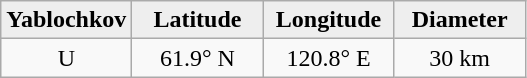<table class="wikitable">
<tr>
<th width="25%" style="background:#eeeeee;">Yablochkov</th>
<th width="25%" style="background:#eeeeee;">Latitude</th>
<th width="25%" style="background:#eeeeee;">Longitude</th>
<th width="25%" style="background:#eeeeee;">Diameter</th>
</tr>
<tr>
<td align="center">U</td>
<td align="center">61.9° N</td>
<td align="center">120.8° E</td>
<td align="center">30 km</td>
</tr>
</table>
